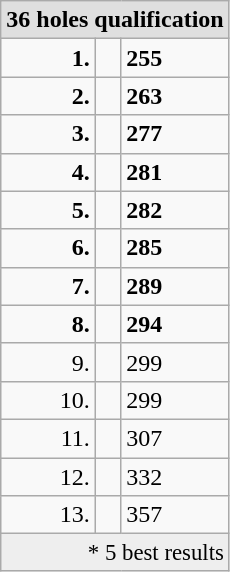<table class="wikitable">
<tr align=left style="background:#dfdfdf;">
<td colspan=3 align=center><strong>36 holes qualification</strong></td>
</tr>
<tr align=left>
<td align=right><strong>1.</strong></td>
<td></td>
<td><strong>255</strong></td>
</tr>
<tr align=left>
<td align=right><strong>2.</strong></td>
<td></td>
<td><strong>263</strong></td>
</tr>
<tr align=left>
<td align=right><strong>3.</strong></td>
<td></td>
<td><strong>277</strong></td>
</tr>
<tr align=left>
<td align=right><strong>4.</strong></td>
<td></td>
<td><strong>281</strong></td>
</tr>
<tr align=left>
<td align=right><strong>5.</strong></td>
<td></td>
<td><strong>282</strong></td>
</tr>
<tr align=left>
<td align=right><strong>6.</strong></td>
<td></td>
<td><strong>285</strong></td>
</tr>
<tr align=left>
<td align=right><strong>7.</strong></td>
<td></td>
<td><strong>289</strong></td>
</tr>
<tr align=left>
<td align=right><strong>8.</strong></td>
<td></td>
<td><strong>294</strong></td>
</tr>
<tr align=left>
<td align=right>9.</td>
<td></td>
<td>299</td>
</tr>
<tr align=left>
<td align=right>10.</td>
<td></td>
<td>299</td>
</tr>
<tr align=left>
<td align=right>11.</td>
<td></td>
<td>307</td>
</tr>
<tr align=left>
<td align=right>12.</td>
<td></td>
<td>332</td>
</tr>
<tr align=left>
<td align=right>13.</td>
<td></td>
<td>357</td>
</tr>
<tr align=left style="background:#eeeeee;">
<td colspan=3 style=font-size:95% align=right>* 5 best results</td>
</tr>
</table>
